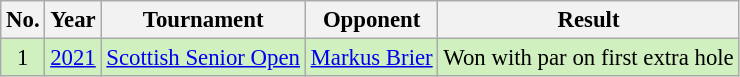<table class="wikitable" style="font-size:95%;">
<tr>
<th>No.</th>
<th>Year</th>
<th>Tournament</th>
<th>Opponent</th>
<th>Result</th>
</tr>
<tr style="background:#D0F0C0;">
<td align=center>1</td>
<td><a href='#'>2021</a></td>
<td><a href='#'>Scottish Senior Open</a></td>
<td> <a href='#'>Markus Brier</a></td>
<td>Won with par on first extra hole</td>
</tr>
</table>
